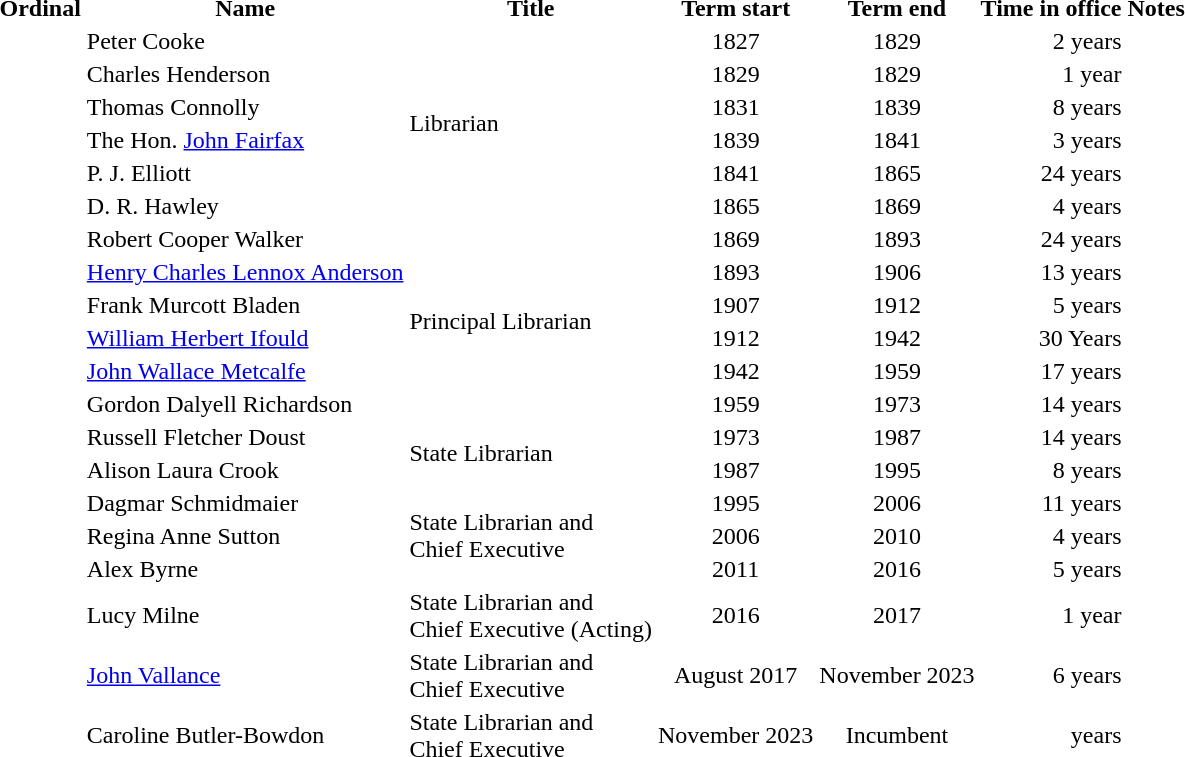<table>
<tr>
<th>Ordinal</th>
<th>Name</th>
<th>Title</th>
<th>Term start</th>
<th>Term end</th>
<th>Time in office</th>
<th>Notes</th>
</tr>
<tr>
<td align=center></td>
<td>Peter Cooke</td>
<td rowspan=6>Librarian</td>
<td align=center>1827</td>
<td align=center>1829</td>
<td align=right>2 years</td>
<td></td>
</tr>
<tr>
<td align=center></td>
<td>Charles Henderson</td>
<td align=center>1829</td>
<td align=center>1829</td>
<td align=right>1 year</td>
<td></td>
</tr>
<tr>
<td align=center></td>
<td>Thomas Connolly</td>
<td align=center>1831</td>
<td align=center>1839</td>
<td align=right>8 years</td>
<td></td>
</tr>
<tr>
<td align=center></td>
<td>The Hon. <a href='#'>John Fairfax</a></td>
<td align=center>1839</td>
<td align=center>1841</td>
<td align=right>3 years</td>
<td></td>
</tr>
<tr>
<td align=center></td>
<td>P. J. Elliott</td>
<td align=center>1841</td>
<td align=center>1865</td>
<td align=right>24 years</td>
<td></td>
</tr>
<tr>
<td align=center></td>
<td>D. R. Hawley</td>
<td align=center>1865</td>
<td align=center>1869</td>
<td align=right>4 years</td>
<td></td>
</tr>
<tr>
<td align=center></td>
<td>Robert Cooper Walker</td>
<td rowspan=6>Principal Librarian</td>
<td align=center>1869</td>
<td align=center>1893</td>
<td align=right>24 years</td>
<td></td>
</tr>
<tr>
<td align=center></td>
<td><a href='#'>Henry Charles Lennox Anderson</a></td>
<td align=center>1893</td>
<td align=center>1906</td>
<td align=right>13 years</td>
<td></td>
</tr>
<tr>
<td align=center></td>
<td>Frank Murcott Bladen</td>
<td align=center>1907</td>
<td align=center>1912</td>
<td align=right>5 years</td>
<td></td>
</tr>
<tr>
<td align=center></td>
<td><a href='#'>William Herbert Ifould</a> </td>
<td align=center>1912</td>
<td align=center>1942</td>
<td align=right>30 Years</td>
<td rowspan=1></td>
</tr>
<tr>
<td align=center></td>
<td><a href='#'>John Wallace Metcalfe</a></td>
<td align=center>1942</td>
<td align=center>1959</td>
<td align=right>17 years</td>
<td></td>
</tr>
<tr>
<td align=center></td>
<td>Gordon Dalyell Richardson </td>
<td align=center>1959</td>
<td align=center>1973</td>
<td align=right>14 years</td>
<td></td>
</tr>
<tr>
<td align=center></td>
<td>Russell Fletcher Doust</td>
<td rowspan=2>State Librarian</td>
<td align=center>1973</td>
<td align=center>1987</td>
<td align=right>14 years</td>
<td></td>
</tr>
<tr>
<td align=center></td>
<td>Alison Laura Crook </td>
<td align=center>1987</td>
<td align=center>1995</td>
<td align=right>8 years</td>
<td></td>
</tr>
<tr>
<td align=center></td>
<td>Dagmar Schmidmaier </td>
<td rowspan=3>State Librarian and<br>Chief Executive</td>
<td align=center>1995</td>
<td align=center>2006</td>
<td align=right>11 years</td>
<td></td>
</tr>
<tr>
<td align=center></td>
<td>Regina Anne Sutton</td>
<td align=center>2006</td>
<td align=center>2010</td>
<td align=right>4 years</td>
<td></td>
</tr>
<tr>
<td align=center></td>
<td>Alex Byrne</td>
<td align=center>2011</td>
<td align=center>2016</td>
<td align=right>5 years</td>
<td></td>
</tr>
<tr>
<td align=center></td>
<td>Lucy Milne</td>
<td rowspan=1>State Librarian and<br>Chief Executive (Acting)</td>
<td align=center>2016</td>
<td align=center>2017</td>
<td align=right>1 year</td>
<td></td>
</tr>
<tr>
<td align=center></td>
<td><a href='#'>John Vallance</a></td>
<td rowspan=1>State Librarian and<br>Chief Executive</td>
<td align=center>August 2017</td>
<td align=center>November 2023</td>
<td align=right>6 years</td>
<td></td>
</tr>
<tr>
<td align=center></td>
<td>Caroline Butler-Bowdon</td>
<td rowspan=1>State Librarian and<br>Chief Executive</td>
<td align=center>November 2023</td>
<td align=center>Incumbent</td>
<td align=right> years</td>
<td></td>
</tr>
</table>
